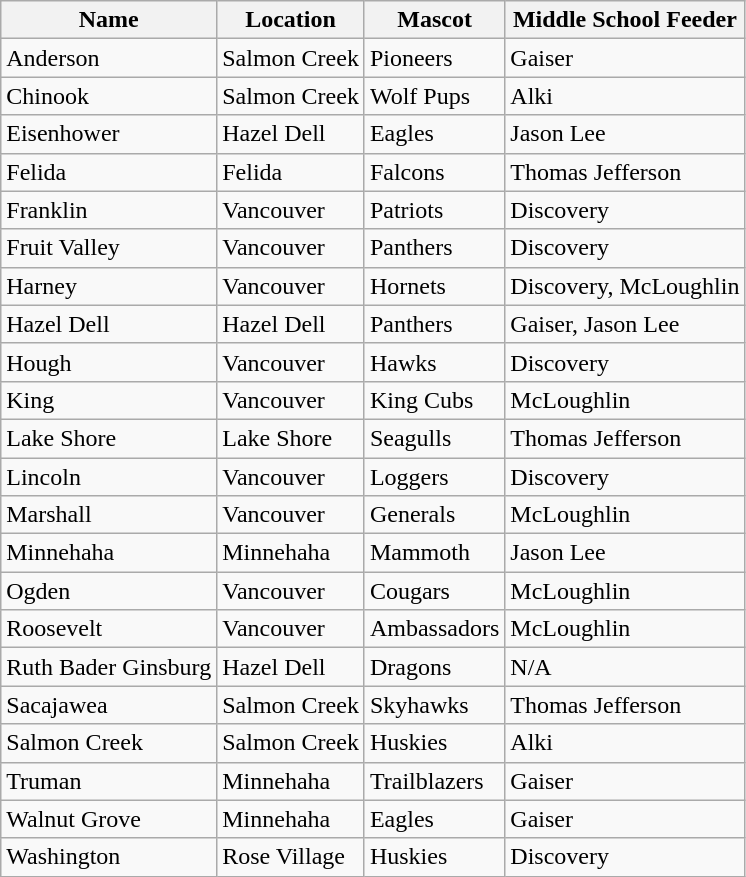<table class="wikitable sortable">
<tr>
<th>Name</th>
<th>Location</th>
<th class="unsortable">Mascot</th>
<th>Middle School Feeder</th>
</tr>
<tr>
<td>Anderson</td>
<td>Salmon Creek</td>
<td>Pioneers</td>
<td>Gaiser</td>
</tr>
<tr>
<td>Chinook</td>
<td>Salmon Creek</td>
<td>Wolf Pups</td>
<td>Alki</td>
</tr>
<tr>
<td>Eisenhower</td>
<td>Hazel Dell</td>
<td>Eagles</td>
<td>Jason Lee</td>
</tr>
<tr>
<td>Felida</td>
<td>Felida</td>
<td>Falcons</td>
<td>Thomas Jefferson</td>
</tr>
<tr>
<td>Franklin</td>
<td>Vancouver</td>
<td>Patriots</td>
<td>Discovery</td>
</tr>
<tr>
<td>Fruit Valley</td>
<td>Vancouver</td>
<td>Panthers</td>
<td>Discovery</td>
</tr>
<tr>
<td>Harney</td>
<td>Vancouver</td>
<td>Hornets</td>
<td>Discovery, McLoughlin</td>
</tr>
<tr>
<td>Hazel Dell</td>
<td>Hazel Dell</td>
<td>Panthers</td>
<td>Gaiser, Jason Lee</td>
</tr>
<tr>
<td>Hough</td>
<td>Vancouver</td>
<td>Hawks</td>
<td>Discovery</td>
</tr>
<tr>
<td>King</td>
<td>Vancouver</td>
<td>King Cubs</td>
<td>McLoughlin</td>
</tr>
<tr>
<td>Lake Shore</td>
<td>Lake Shore</td>
<td>Seagulls</td>
<td>Thomas Jefferson</td>
</tr>
<tr>
<td>Lincoln</td>
<td>Vancouver</td>
<td>Loggers</td>
<td>Discovery</td>
</tr>
<tr>
<td>Marshall</td>
<td>Vancouver</td>
<td>Generals</td>
<td>McLoughlin</td>
</tr>
<tr>
<td>Minnehaha</td>
<td>Minnehaha</td>
<td>Mammoth</td>
<td>Jason Lee</td>
</tr>
<tr>
<td>Ogden</td>
<td>Vancouver</td>
<td>Cougars</td>
<td>McLoughlin</td>
</tr>
<tr>
<td>Roosevelt</td>
<td>Vancouver</td>
<td>Ambassadors</td>
<td>McLoughlin</td>
</tr>
<tr>
<td>Ruth Bader Ginsburg</td>
<td>Hazel Dell</td>
<td>Dragons</td>
<td>N/A</td>
</tr>
<tr>
<td>Sacajawea</td>
<td>Salmon Creek</td>
<td>Skyhawks</td>
<td>Thomas Jefferson</td>
</tr>
<tr>
<td>Salmon Creek</td>
<td>Salmon Creek</td>
<td>Huskies</td>
<td>Alki</td>
</tr>
<tr>
<td>Truman</td>
<td>Minnehaha</td>
<td>Trailblazers</td>
<td>Gaiser</td>
</tr>
<tr>
<td>Walnut Grove</td>
<td>Minnehaha</td>
<td>Eagles</td>
<td>Gaiser</td>
</tr>
<tr>
<td>Washington</td>
<td>Rose Village</td>
<td>Huskies</td>
<td>Discovery</td>
</tr>
</table>
